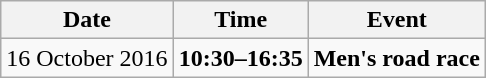<table class="wikitable">
<tr>
<th>Date</th>
<th>Time</th>
<th>Event</th>
</tr>
<tr>
<td>16 October 2016</td>
<td><strong>10:30–16:35</strong></td>
<td><strong>Men's road race</strong></td>
</tr>
</table>
